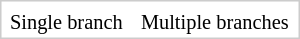<table border="0" cellpadding="2" cellspacing="0" style="width:200px; font-size:85%; border:1px solid #ccc; margin:0.3em;">
<tr>
<td></td>
<td></td>
</tr>
<tr>
<td align=center>Single branch</td>
<td align=center>Multiple branches</td>
</tr>
</table>
